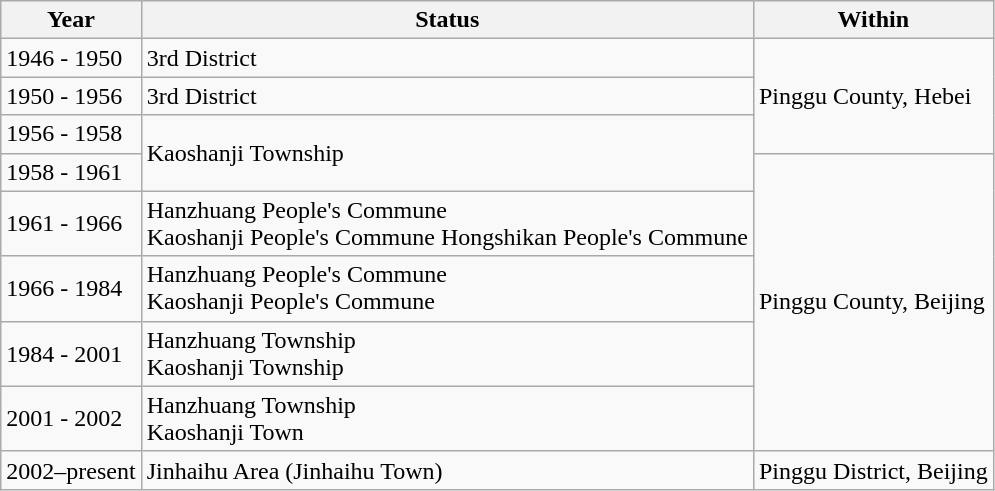<table class="wikitable">
<tr>
<th>Year</th>
<th>Status</th>
<th>Within</th>
</tr>
<tr>
<td>1946 - 1950</td>
<td>3rd District</td>
<td rowspan="3">Pinggu County, Hebei</td>
</tr>
<tr>
<td>1950 - 1956</td>
<td>3rd District</td>
</tr>
<tr>
<td>1956 - 1958</td>
<td rowspan="2">Kaoshanji Township</td>
</tr>
<tr>
<td>1958 - 1961</td>
<td rowspan="5">Pinggu County, Beijing</td>
</tr>
<tr>
<td>1961 - 1966</td>
<td>Hanzhuang People's Commune<br>Kaoshanji People's Commune
Hongshikan People's Commune</td>
</tr>
<tr>
<td>1966 - 1984</td>
<td>Hanzhuang People's Commune<br>Kaoshanji People's Commune</td>
</tr>
<tr>
<td>1984 - 2001</td>
<td>Hanzhuang Township<br>Kaoshanji Township</td>
</tr>
<tr>
<td>2001 - 2002</td>
<td>Hanzhuang Township<br>Kaoshanji Town</td>
</tr>
<tr>
<td>2002–present</td>
<td>Jinhaihu Area (Jinhaihu Town)</td>
<td>Pinggu District, Beijing</td>
</tr>
</table>
